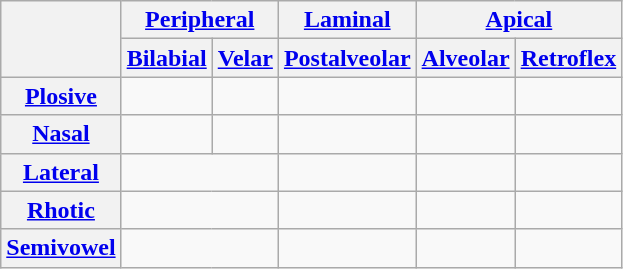<table class="wikitable" style="text-align: center;">
<tr>
<th rowspan=2></th>
<th colspan=2><a href='#'>Peripheral</a></th>
<th><a href='#'>Laminal</a></th>
<th colspan=2><a href='#'>Apical</a></th>
</tr>
<tr>
<th><a href='#'>Bilabial</a></th>
<th><a href='#'>Velar</a></th>
<th><a href='#'>Postalveolar</a></th>
<th><a href='#'>Alveolar</a></th>
<th><a href='#'>Retroflex</a></th>
</tr>
<tr>
<th><a href='#'>Plosive</a></th>
<td></td>
<td></td>
<td>  </td>
<td></td>
<td></td>
</tr>
<tr>
<th><a href='#'>Nasal</a></th>
<td></td>
<td></td>
<td></td>
<td></td>
<td></td>
</tr>
<tr>
<th><a href='#'>Lateral</a></th>
<td colspan=2></td>
<td></td>
<td></td>
<td></td>
</tr>
<tr>
<th><a href='#'>Rhotic</a></th>
<td colspan=2></td>
<td></td>
<td></td>
<td></td>
</tr>
<tr>
<th><a href='#'>Semivowel</a></th>
<td colspan=2></td>
<td></td>
<td></td>
<td></td>
</tr>
</table>
